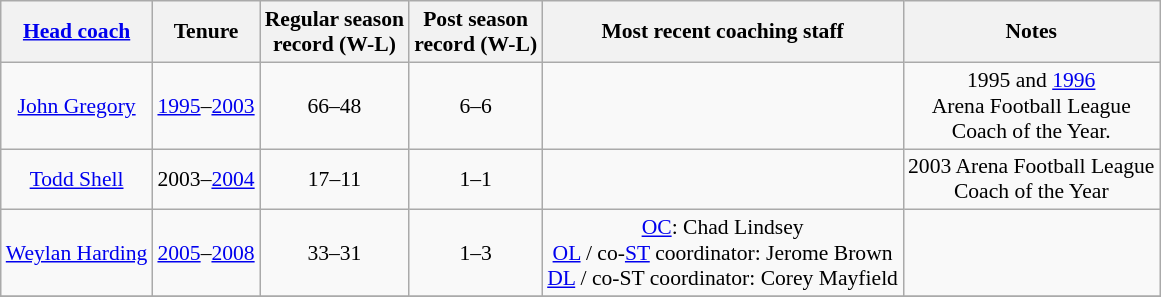<table class="wikitable" style="text-align:center; font-size:90%;">
<tr>
<th><a href='#'>Head coach</a></th>
<th>Tenure</th>
<th>Regular season<br>record (W-L)</th>
<th>Post season<br>record (W-L)</th>
<th>Most recent coaching staff</th>
<th>Notes</th>
</tr>
<tr>
<td><a href='#'>John Gregory</a></td>
<td><a href='#'>1995</a>–<a href='#'>2003</a></td>
<td>66–48</td>
<td>6–6</td>
<td></td>
<td>1995 and <a href='#'>1996</a><br>Arena Football League<br>Coach of the Year.</td>
</tr>
<tr>
<td><a href='#'>Todd Shell</a></td>
<td>2003–<a href='#'>2004</a></td>
<td>17–11</td>
<td>1–1</td>
<td></td>
<td>2003 Arena Football League<br>Coach of the Year</td>
</tr>
<tr>
<td><a href='#'>Weylan Harding</a></td>
<td><a href='#'>2005</a>–<a href='#'>2008</a></td>
<td>33–31</td>
<td>1–3</td>
<td><a href='#'>OC</a>: Chad Lindsey<br><a href='#'>OL</a> / co-<a href='#'>ST</a> coordinator: Jerome Brown<br><a href='#'>DL</a> / co-ST coordinator: Corey Mayfield</td>
<td></td>
</tr>
<tr>
</tr>
</table>
